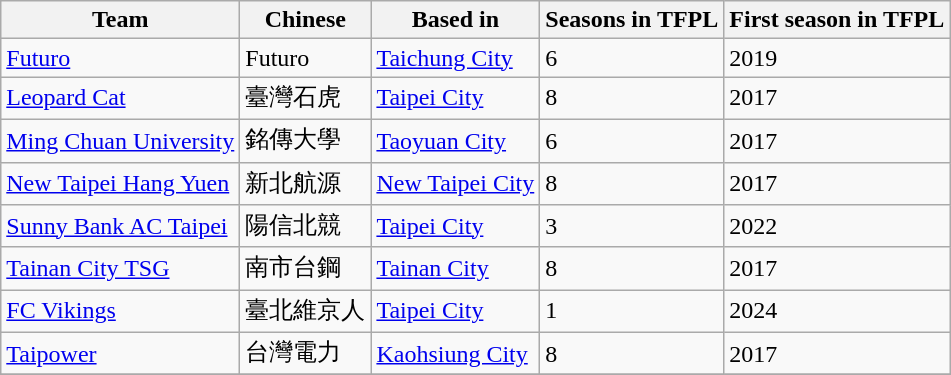<table class="wikitable sortable">
<tr>
<th>Team</th>
<th>Chinese</th>
<th>Based in</th>
<th>Seasons in TFPL</th>
<th>First season in TFPL</th>
</tr>
<tr>
<td><a href='#'>Futuro</a></td>
<td>Futuro</td>
<td><a href='#'>Taichung City</a></td>
<td>6</td>
<td>2019</td>
</tr>
<tr>
<td><a href='#'>Leopard Cat</a></td>
<td>臺灣石虎</td>
<td><a href='#'>Taipei City</a></td>
<td>8</td>
<td>2017</td>
</tr>
<tr>
<td><a href='#'>Ming Chuan University</a></td>
<td>銘傳大學</td>
<td><a href='#'>Taoyuan City</a></td>
<td>6</td>
<td>2017</td>
</tr>
<tr>
<td><a href='#'>New Taipei Hang Yuen</a></td>
<td>新北航源</td>
<td><a href='#'>New Taipei City</a></td>
<td>8</td>
<td>2017</td>
</tr>
<tr>
<td><a href='#'>Sunny Bank AC Taipei</a></td>
<td>陽信北競</td>
<td><a href='#'>Taipei City</a></td>
<td>3</td>
<td>2022</td>
</tr>
<tr>
<td><a href='#'>Tainan City TSG</a></td>
<td>南市台鋼</td>
<td><a href='#'>Tainan City</a></td>
<td>8</td>
<td>2017</td>
</tr>
<tr>
<td><a href='#'>FC Vikings</a></td>
<td>臺北維京人</td>
<td><a href='#'>Taipei City</a></td>
<td>1</td>
<td>2024</td>
</tr>
<tr>
<td><a href='#'>Taipower</a></td>
<td>台灣電力</td>
<td><a href='#'>Kaohsiung City</a></td>
<td>8</td>
<td>2017</td>
</tr>
<tr>
</tr>
</table>
